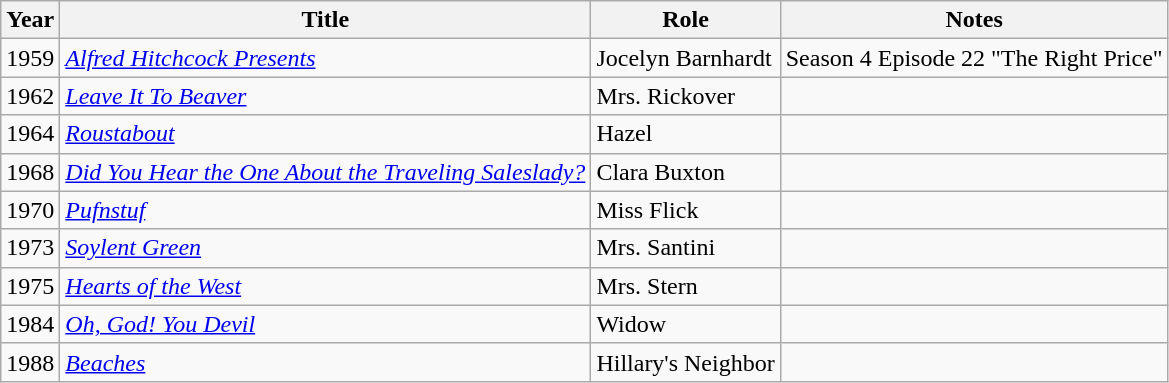<table class="wikitable">
<tr>
<th>Year</th>
<th>Title</th>
<th>Role</th>
<th>Notes</th>
</tr>
<tr>
<td>1959</td>
<td><em><a href='#'>Alfred Hitchcock Presents</a></em></td>
<td>Jocelyn Barnhardt</td>
<td>Season 4 Episode 22 "The Right Price"</td>
</tr>
<tr>
<td>1962</td>
<td><em><a href='#'>Leave It To Beaver</a></em></td>
<td>Mrs. Rickover</td>
<td></td>
</tr>
<tr>
<td>1964</td>
<td><em><a href='#'>Roustabout</a></em></td>
<td>Hazel</td>
<td></td>
</tr>
<tr>
<td>1968</td>
<td><em><a href='#'>Did You Hear the One About the Traveling Saleslady?</a></em></td>
<td>Clara Buxton</td>
<td></td>
</tr>
<tr>
<td>1970</td>
<td><em><a href='#'>Pufnstuf</a></em></td>
<td>Miss Flick</td>
<td></td>
</tr>
<tr>
<td>1973</td>
<td><em><a href='#'>Soylent Green</a></em></td>
<td>Mrs. Santini</td>
<td></td>
</tr>
<tr>
<td>1975</td>
<td><em><a href='#'>Hearts of the West</a></em></td>
<td>Mrs. Stern</td>
<td></td>
</tr>
<tr>
<td>1984</td>
<td><em><a href='#'>Oh, God! You Devil</a></em></td>
<td>Widow</td>
<td></td>
</tr>
<tr>
<td>1988</td>
<td><em><a href='#'>Beaches</a></em></td>
<td>Hillary's Neighbor</td>
<td></td>
</tr>
</table>
